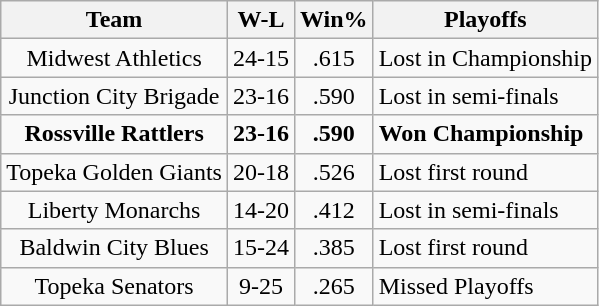<table class="wikitable" style="text-align:center">
<tr>
<th>Team</th>
<th>W-L</th>
<th>Win%</th>
<th>Playoffs</th>
</tr>
<tr ---->
<td>Midwest Athletics</td>
<td>24-15</td>
<td>.615</td>
<td ALIGN="left">Lost in Championship</td>
</tr>
<tr ---->
<td>Junction City Brigade</td>
<td>23-16</td>
<td>.590</td>
<td ALIGN="left">Lost in semi-finals</td>
</tr>
<tr ---->
<td><strong>Rossville Rattlers</strong></td>
<td><strong>23-16</strong></td>
<td><strong>.590</strong></td>
<td ALIGN="left"><strong>Won Championship</strong></td>
</tr>
<tr ---->
<td>Topeka Golden Giants</td>
<td>20-18</td>
<td>.526</td>
<td ALIGN="left">Lost first round</td>
</tr>
<tr ---->
<td>Liberty Monarchs</td>
<td>14-20</td>
<td>.412</td>
<td ALIGN="left">Lost in semi-finals</td>
</tr>
<tr ---->
<td>Baldwin City Blues</td>
<td>15-24</td>
<td>.385</td>
<td ALIGN="left">Lost first round</td>
</tr>
<tr ---->
<td>Topeka Senators</td>
<td>9-25</td>
<td>.265</td>
<td ALIGN="left">Missed Playoffs</td>
</tr>
</table>
